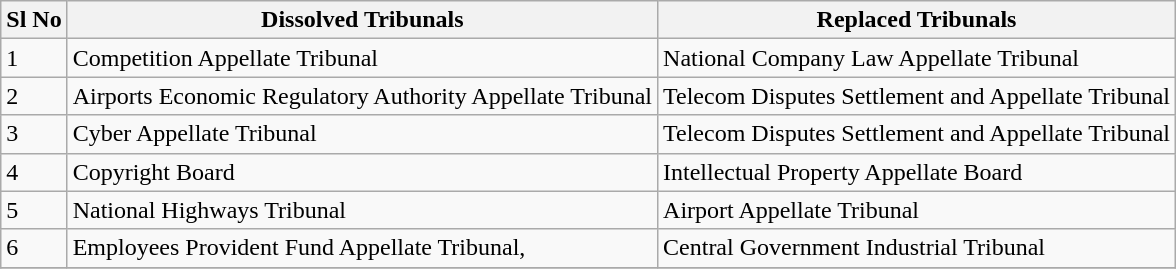<table class="wikitable sortable">
<tr>
<th>Sl No</th>
<th>Dissolved Tribunals</th>
<th>Replaced Tribunals</th>
</tr>
<tr>
<td>1</td>
<td>Competition Appellate Tribunal</td>
<td>National Company Law Appellate Tribunal</td>
</tr>
<tr>
<td>2</td>
<td>Airports Economic Regulatory Authority Appellate Tribunal</td>
<td>Telecom Disputes Settlement and Appellate Tribunal</td>
</tr>
<tr>
<td>3</td>
<td>Cyber Appellate Tribunal</td>
<td>Telecom Disputes Settlement and Appellate Tribunal</td>
</tr>
<tr>
<td>4</td>
<td>Copyright Board</td>
<td>Intellectual Property Appellate Board</td>
</tr>
<tr>
<td>5</td>
<td>National Highways Tribunal</td>
<td>Airport Appellate Tribunal</td>
</tr>
<tr>
<td>6</td>
<td>Employees Provident Fund Appellate Tribunal,</td>
<td>Central Government Industrial Tribunal</td>
</tr>
<tr>
</tr>
</table>
